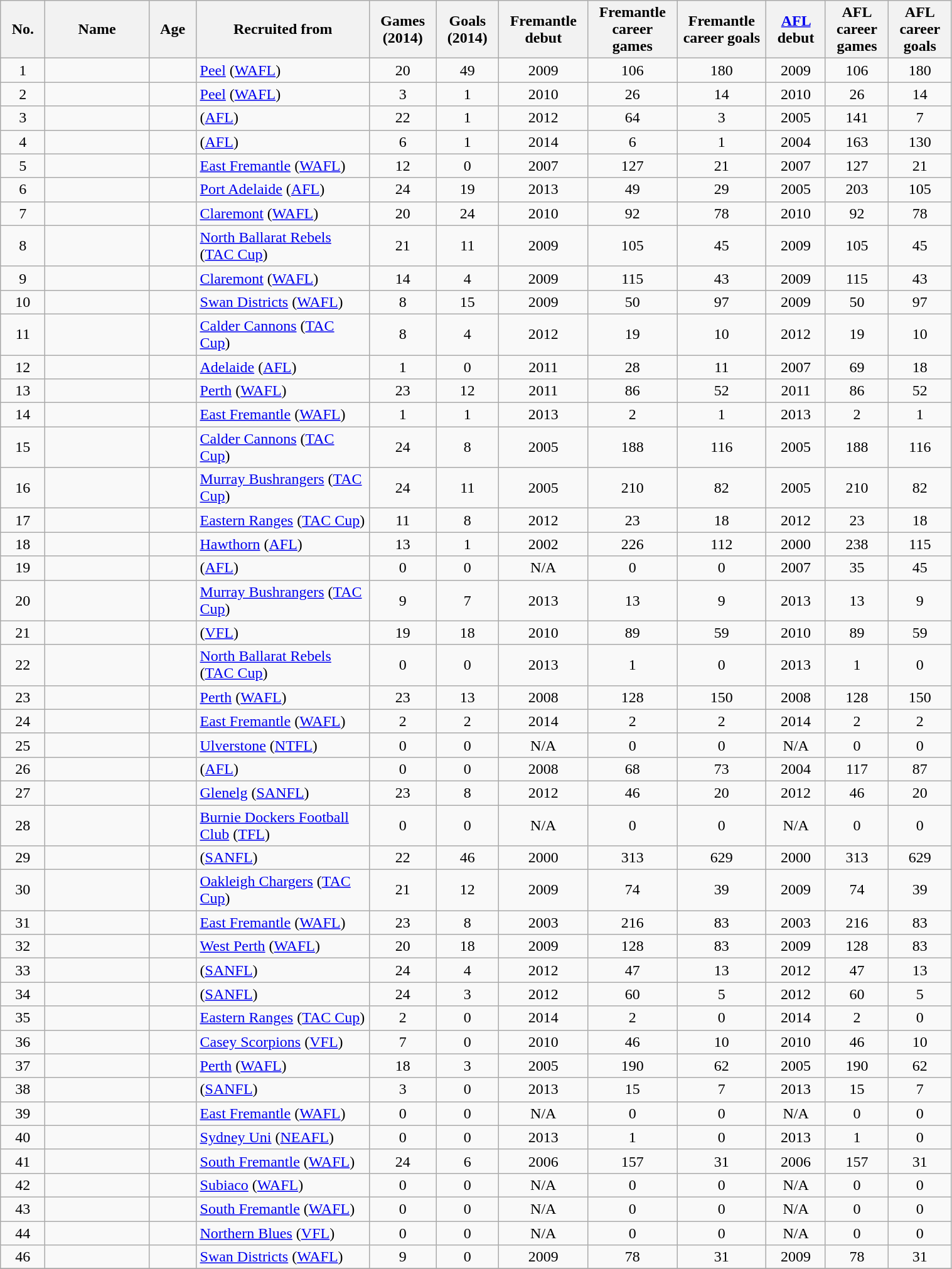<table class="wikitable sortable" style="width:80%;">
<tr>
<th width=2%>No.</th>
<th width=6%>Name</th>
<th width=2%>Age</th>
<th width=10%>Recruited from</th>
<th width=2%>Games (2014)</th>
<th width=2%>Goals (2014)</th>
<th width=2%>Fremantle debut</th>
<th width=2%>Fremantle career games</th>
<th width=2%>Fremantle career goals</th>
<th width=2%><a href='#'>AFL</a> debut</th>
<th width=2%>AFL career games</th>
<th width=2%>AFL career goals</th>
</tr>
<tr>
<td align="center">1</td>
<td></td>
<td align="center"></td>
<td><a href='#'>Peel</a> (<a href='#'>WAFL</a>)</td>
<td align="center">20</td>
<td align="center">49</td>
<td align="center">2009</td>
<td align="center">106</td>
<td align="center">180</td>
<td align="center">2009</td>
<td align="center">106</td>
<td align="center">180</td>
</tr>
<tr>
<td align="center">2</td>
<td></td>
<td align="center"></td>
<td><a href='#'>Peel</a> (<a href='#'>WAFL</a>)</td>
<td align="center">3</td>
<td align="center">1</td>
<td align="center">2010</td>
<td align="center">26</td>
<td align="center">14</td>
<td align="center">2010</td>
<td align="center">26</td>
<td align="center">14</td>
</tr>
<tr>
<td align="center">3</td>
<td></td>
<td align="center"></td>
<td> (<a href='#'>AFL</a>)</td>
<td align="center">22</td>
<td align="center">1</td>
<td align="center">2012</td>
<td align="center">64</td>
<td align="center">3</td>
<td align="center">2005</td>
<td align="center">141</td>
<td align="center">7</td>
</tr>
<tr>
<td align="center">4</td>
<td></td>
<td align="center"></td>
<td> (<a href='#'>AFL</a>)</td>
<td align="center">6</td>
<td align="center">1</td>
<td align="center">2014</td>
<td align="center">6</td>
<td align="center">1</td>
<td align="center">2004</td>
<td align="center">163</td>
<td align="center">130</td>
</tr>
<tr>
<td align="center">5</td>
<td></td>
<td align="center"></td>
<td><a href='#'>East Fremantle</a> (<a href='#'>WAFL</a>)</td>
<td align="center">12</td>
<td align="center">0</td>
<td align="center">2007</td>
<td align="center">127</td>
<td align="center">21</td>
<td align="center">2007</td>
<td align="center">127</td>
<td align="center">21</td>
</tr>
<tr>
<td align="center">6</td>
<td></td>
<td align="center"></td>
<td><a href='#'>Port Adelaide</a> (<a href='#'>AFL</a>)</td>
<td align="center">24</td>
<td align="center">19</td>
<td align="center">2013</td>
<td align="center">49</td>
<td align="center">29</td>
<td align="center">2005</td>
<td align="center">203</td>
<td align="center">105</td>
</tr>
<tr>
<td align="center">7</td>
<td></td>
<td align="center"></td>
<td><a href='#'>Claremont</a> (<a href='#'>WAFL</a>)</td>
<td align="center">20</td>
<td align="center">24</td>
<td align="center">2010</td>
<td align="center">92</td>
<td align="center">78</td>
<td align="center">2010</td>
<td align="center">92</td>
<td align="center">78</td>
</tr>
<tr>
<td align="center">8</td>
<td></td>
<td align="center"></td>
<td><a href='#'>North Ballarat Rebels</a> (<a href='#'>TAC Cup</a>)</td>
<td align="center">21</td>
<td align="center">11</td>
<td align="center">2009</td>
<td align="center">105</td>
<td align="center">45</td>
<td align="center">2009</td>
<td align="center">105</td>
<td align="center">45</td>
</tr>
<tr>
<td align="center">9</td>
<td></td>
<td align="center"></td>
<td><a href='#'>Claremont</a> (<a href='#'>WAFL</a>)</td>
<td align="center">14</td>
<td align="center">4</td>
<td align="center">2009</td>
<td align="center">115</td>
<td align="center">43</td>
<td align="center">2009</td>
<td align="center">115</td>
<td align="center">43</td>
</tr>
<tr>
<td align="center">10</td>
<td></td>
<td align="center"></td>
<td><a href='#'>Swan Districts</a> (<a href='#'>WAFL</a>)</td>
<td align="center">8</td>
<td align="center">15</td>
<td align="center">2009</td>
<td align="center">50</td>
<td align="center">97</td>
<td align="center">2009</td>
<td align="center">50</td>
<td align="center">97</td>
</tr>
<tr>
<td align="center">11</td>
<td></td>
<td align="center"></td>
<td><a href='#'>Calder Cannons</a> (<a href='#'>TAC Cup</a>)</td>
<td align="center">8</td>
<td align="center">4</td>
<td align="center">2012</td>
<td align="center">19</td>
<td align="center">10</td>
<td align="center">2012</td>
<td align="center">19</td>
<td align="center">10</td>
</tr>
<tr>
<td align="center">12</td>
<td></td>
<td align="center"></td>
<td><a href='#'>Adelaide</a> (<a href='#'>AFL</a>)</td>
<td align="center">1</td>
<td align="center">0</td>
<td align="center">2011</td>
<td align="center">28</td>
<td align="center">11</td>
<td align="center">2007</td>
<td align="center">69</td>
<td align="center">18</td>
</tr>
<tr>
<td align="center">13</td>
<td></td>
<td align="center"></td>
<td><a href='#'>Perth</a> (<a href='#'>WAFL</a>)</td>
<td align="center">23</td>
<td align="center">12</td>
<td align="center">2011</td>
<td align="center">86</td>
<td align="center">52</td>
<td align="center">2011</td>
<td align="center">86</td>
<td align="center">52</td>
</tr>
<tr>
<td align="center">14</td>
<td></td>
<td align="center"></td>
<td><a href='#'>East Fremantle</a> (<a href='#'>WAFL</a>)</td>
<td align="center">1</td>
<td align="center">1</td>
<td align="center">2013</td>
<td align="center">2</td>
<td align="center">1</td>
<td align="center">2013</td>
<td align="center">2</td>
<td align="center">1</td>
</tr>
<tr>
<td align="center">15</td>
<td></td>
<td align="center"></td>
<td><a href='#'>Calder Cannons</a> (<a href='#'>TAC Cup</a>)</td>
<td align="center">24</td>
<td align="center">8</td>
<td align="center">2005</td>
<td align="center">188</td>
<td align="center">116</td>
<td align="center">2005</td>
<td align="center">188</td>
<td align="center">116</td>
</tr>
<tr>
<td align="center">16</td>
<td></td>
<td align="center"></td>
<td><a href='#'>Murray Bushrangers</a> (<a href='#'>TAC Cup</a>)</td>
<td align="center">24</td>
<td align="center">11</td>
<td align="center">2005</td>
<td align="center">210</td>
<td align="center">82</td>
<td align="center">2005</td>
<td align="center">210</td>
<td align="center">82</td>
</tr>
<tr>
<td align="center">17</td>
<td></td>
<td align="center"></td>
<td><a href='#'>Eastern Ranges</a> (<a href='#'>TAC Cup</a>)</td>
<td align="center">11</td>
<td align="center">8</td>
<td align="center">2012</td>
<td align="center">23</td>
<td align="center">18</td>
<td align="center">2012</td>
<td align="center">23</td>
<td align="center">18</td>
</tr>
<tr>
<td align="center">18</td>
<td></td>
<td align="center"></td>
<td><a href='#'>Hawthorn</a> (<a href='#'>AFL</a>)</td>
<td align="center">13</td>
<td align="center">1</td>
<td align="center">2002</td>
<td align="center">226</td>
<td align="center">112</td>
<td align="center">2000</td>
<td align="center">238</td>
<td align="center">115</td>
</tr>
<tr>
<td align="center">19</td>
<td></td>
<td align="center"></td>
<td> (<a href='#'>AFL</a>)</td>
<td align="center">0</td>
<td align="center">0</td>
<td align="center">N/A</td>
<td align="center">0</td>
<td align="center">0</td>
<td align="center">2007</td>
<td align="center">35</td>
<td align="center">45</td>
</tr>
<tr>
<td align="center">20</td>
<td></td>
<td align="center"></td>
<td><a href='#'>Murray Bushrangers</a> (<a href='#'>TAC Cup</a>)</td>
<td align="center">9</td>
<td align="center">7</td>
<td align="center">2013</td>
<td align="center">13</td>
<td align="center">9</td>
<td align="center">2013</td>
<td align="center">13</td>
<td align="center">9</td>
</tr>
<tr>
<td align="center">21</td>
<td></td>
<td align="center"></td>
<td> (<a href='#'>VFL</a>)</td>
<td align="center">19</td>
<td align="center">18</td>
<td align="center">2010</td>
<td align="center">89</td>
<td align="center">59</td>
<td align="center">2010</td>
<td align="center">89</td>
<td align="center">59</td>
</tr>
<tr>
<td align="center">22</td>
<td></td>
<td align="center"></td>
<td><a href='#'>North Ballarat Rebels</a> (<a href='#'>TAC Cup</a>)</td>
<td align="center">0</td>
<td align="center">0</td>
<td align="center">2013</td>
<td align="center">1</td>
<td align="center">0</td>
<td align="center">2013</td>
<td align="center">1</td>
<td align="center">0</td>
</tr>
<tr>
<td align="center">23</td>
<td></td>
<td align="center"></td>
<td><a href='#'>Perth</a> (<a href='#'>WAFL</a>)</td>
<td align="center">23</td>
<td align="center">13</td>
<td align="center">2008</td>
<td align="center">128</td>
<td align="center">150</td>
<td align="center">2008</td>
<td align="center">128</td>
<td align="center">150</td>
</tr>
<tr>
<td align="center">24</td>
<td></td>
<td align="center"></td>
<td><a href='#'>East Fremantle</a> (<a href='#'>WAFL</a>)</td>
<td align="center">2</td>
<td align="center">2</td>
<td align="center">2014</td>
<td align="center">2</td>
<td align="center">2</td>
<td align="center">2014</td>
<td align="center">2</td>
<td align="center">2</td>
</tr>
<tr>
<td align="center">25</td>
<td></td>
<td align="center"></td>
<td><a href='#'>Ulverstone</a> (<a href='#'>NTFL</a>)</td>
<td align="center">0</td>
<td align="center">0</td>
<td align="center">N/A</td>
<td align="center">0</td>
<td align="center">0</td>
<td align="center">N/A</td>
<td align="center">0</td>
<td align="center">0</td>
</tr>
<tr>
<td align="center">26</td>
<td></td>
<td align="center"></td>
<td> (<a href='#'>AFL</a>)</td>
<td align="center">0</td>
<td align="center">0</td>
<td align="center">2008</td>
<td align="center">68</td>
<td align="center">73</td>
<td align="center">2004</td>
<td align="center">117</td>
<td align="center">87</td>
</tr>
<tr>
<td align="center">27</td>
<td></td>
<td align="center"></td>
<td><a href='#'>Glenelg</a> (<a href='#'>SANFL</a>)</td>
<td align="center">23</td>
<td align="center">8</td>
<td align="center">2012</td>
<td align="center">46</td>
<td align="center">20</td>
<td align="center">2012</td>
<td align="center">46</td>
<td align="center">20</td>
</tr>
<tr>
<td align="center">28</td>
<td></td>
<td align="center"></td>
<td><a href='#'>Burnie Dockers Football Club</a> (<a href='#'>TFL</a>)</td>
<td align="center">0</td>
<td align="center">0</td>
<td align="center">N/A</td>
<td align="center">0</td>
<td align="center">0</td>
<td align="center">N/A</td>
<td align="center">0</td>
<td align="center">0</td>
</tr>
<tr>
<td align="center">29</td>
<td></td>
<td align="center"></td>
<td> (<a href='#'>SANFL</a>)</td>
<td align="center">22</td>
<td align="center">46</td>
<td align="center">2000</td>
<td align="center">313</td>
<td align="center">629</td>
<td align="center">2000</td>
<td align="center">313</td>
<td align="center">629</td>
</tr>
<tr>
<td align="center">30</td>
<td></td>
<td align="center"></td>
<td><a href='#'>Oakleigh Chargers</a> (<a href='#'>TAC Cup</a>)</td>
<td align="center">21</td>
<td align="center">12</td>
<td align="center">2009</td>
<td align="center">74</td>
<td align="center">39</td>
<td align="center">2009</td>
<td align="center">74</td>
<td align="center">39</td>
</tr>
<tr>
<td align="center">31</td>
<td></td>
<td align="center"></td>
<td><a href='#'>East Fremantle</a> (<a href='#'>WAFL</a>)</td>
<td align="center">23</td>
<td align="center">8</td>
<td align="center">2003</td>
<td align="center">216</td>
<td align="center">83</td>
<td align="center">2003</td>
<td align="center">216</td>
<td align="center">83</td>
</tr>
<tr>
<td align="center">32</td>
<td></td>
<td align="center"></td>
<td><a href='#'>West Perth</a> (<a href='#'>WAFL</a>)</td>
<td align="center">20</td>
<td align="center">18</td>
<td align="center">2009</td>
<td align="center">128</td>
<td align="center">83</td>
<td align="center">2009</td>
<td align="center">128</td>
<td align="center">83</td>
</tr>
<tr>
<td align="center">33</td>
<td></td>
<td align="center"></td>
<td> (<a href='#'>SANFL</a>)</td>
<td align="center">24</td>
<td align="center">4</td>
<td align="center">2012</td>
<td align="center">47</td>
<td align="center">13</td>
<td align="center">2012</td>
<td align="center">47</td>
<td align="center">13</td>
</tr>
<tr>
<td align="center">34</td>
<td></td>
<td align="center"></td>
<td> (<a href='#'>SANFL</a>)</td>
<td align="center">24</td>
<td align="center">3</td>
<td align="center">2012</td>
<td align="center">60</td>
<td align="center">5</td>
<td align="center">2012</td>
<td align="center">60</td>
<td align="center">5</td>
</tr>
<tr>
<td align="center">35</td>
<td></td>
<td align="center"></td>
<td><a href='#'>Eastern Ranges</a> (<a href='#'>TAC Cup</a>)</td>
<td align="center">2</td>
<td align="center">0</td>
<td align="center">2014</td>
<td align="center">2</td>
<td align="center">0</td>
<td align="center">2014</td>
<td align="center">2</td>
<td align="center">0</td>
</tr>
<tr>
<td align="center">36</td>
<td></td>
<td align="center"></td>
<td><a href='#'>Casey Scorpions</a> (<a href='#'>VFL</a>)</td>
<td align="center">7</td>
<td align="center">0</td>
<td align="center">2010</td>
<td align="center">46</td>
<td align="center">10</td>
<td align="center">2010</td>
<td align="center">46</td>
<td align="center">10</td>
</tr>
<tr>
<td align="center">37</td>
<td></td>
<td align="center"></td>
<td><a href='#'>Perth</a> (<a href='#'>WAFL</a>)</td>
<td align="center">18</td>
<td align="center">3</td>
<td align="center">2005</td>
<td align="center">190</td>
<td align="center">62</td>
<td align="center">2005</td>
<td align="center">190</td>
<td align="center">62</td>
</tr>
<tr>
<td align="center">38</td>
<td></td>
<td align="center"></td>
<td> (<a href='#'>SANFL</a>)</td>
<td align="center">3</td>
<td align="center">0</td>
<td align="center">2013</td>
<td align="center">15</td>
<td align="center">7</td>
<td align="center">2013</td>
<td align="center">15</td>
<td align="center">7</td>
</tr>
<tr>
<td align="center">39</td>
<td></td>
<td align="center"></td>
<td><a href='#'>East Fremantle</a> (<a href='#'>WAFL</a>)</td>
<td align="center">0</td>
<td align="center">0</td>
<td align="center">N/A</td>
<td align="center">0</td>
<td align="center">0</td>
<td align="center">N/A</td>
<td align="center">0</td>
<td align="center">0</td>
</tr>
<tr>
<td align="center">40</td>
<td></td>
<td align="center"></td>
<td><a href='#'>Sydney Uni</a> (<a href='#'>NEAFL</a>)</td>
<td align="center">0</td>
<td align="center">0</td>
<td align="center">2013</td>
<td align="center">1</td>
<td align="center">0</td>
<td align="center">2013</td>
<td align="center">1</td>
<td align="center">0</td>
</tr>
<tr>
<td align="center">41</td>
<td></td>
<td align="center"></td>
<td><a href='#'>South Fremantle</a> (<a href='#'>WAFL</a>)</td>
<td align="center">24</td>
<td align="center">6</td>
<td align="center">2006</td>
<td align="center">157</td>
<td align="center">31</td>
<td align="center">2006</td>
<td align="center">157</td>
<td align="center">31</td>
</tr>
<tr>
<td align="center">42</td>
<td></td>
<td align="center"></td>
<td><a href='#'>Subiaco</a> (<a href='#'>WAFL</a>)</td>
<td align="center">0</td>
<td align="center">0</td>
<td align="center">N/A</td>
<td align="center">0</td>
<td align="center">0</td>
<td align="center">N/A</td>
<td align="center">0</td>
<td align="center">0</td>
</tr>
<tr>
<td align="center">43</td>
<td></td>
<td align="center"></td>
<td><a href='#'>South Fremantle</a> (<a href='#'>WAFL</a>)</td>
<td align="center">0</td>
<td align="center">0</td>
<td align="center">N/A</td>
<td align="center">0</td>
<td align="center">0</td>
<td align="center">N/A</td>
<td align="center">0</td>
<td align="center">0</td>
</tr>
<tr>
<td align="center">44</td>
<td></td>
<td align="center"></td>
<td><a href='#'>Northern Blues</a> (<a href='#'>VFL</a>)</td>
<td align="center">0</td>
<td align="center">0</td>
<td align="center">N/A</td>
<td align="center">0</td>
<td align="center">0</td>
<td align="center">N/A</td>
<td align="center">0</td>
<td align="center">0</td>
</tr>
<tr>
<td align="center">46</td>
<td></td>
<td align="center"></td>
<td><a href='#'>Swan Districts</a> (<a href='#'>WAFL</a>)</td>
<td align="center">9</td>
<td align="center">0</td>
<td align="center">2009</td>
<td align="center">78</td>
<td align="center">31</td>
<td align="center">2009</td>
<td align="center">78</td>
<td align="center">31</td>
</tr>
<tr>
</tr>
</table>
